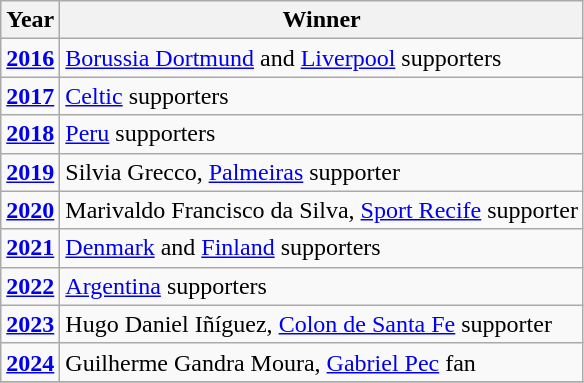<table class="wikitable">
<tr>
<th>Year</th>
<th>Winner</th>
</tr>
<tr>
<td align="center"><strong><a href='#'>2016</a></strong></td>
<td><a href='#'>Borussia Dortmund</a> and <a href='#'>Liverpool</a> supporters</td>
</tr>
<tr>
<td align="center"><strong><a href='#'>2017</a></strong></td>
<td><a href='#'>Celtic</a> supporters</td>
</tr>
<tr>
<td align="center"><strong><a href='#'>2018</a></strong></td>
<td><a href='#'>Peru</a> supporters</td>
</tr>
<tr>
<td align="center"><strong><a href='#'>2019</a></strong></td>
<td>Silvia Grecco, <a href='#'>Palmeiras</a> supporter</td>
</tr>
<tr>
<td align="center"><strong><a href='#'>2020</a></strong></td>
<td>Marivaldo Francisco da Silva, <a href='#'>Sport Recife</a> supporter</td>
</tr>
<tr>
<td align="center"><strong><a href='#'>2021</a></strong></td>
<td><a href='#'>Denmark</a> and <a href='#'>Finland</a> supporters</td>
</tr>
<tr>
<td align="center"><strong><a href='#'>2022</a></strong></td>
<td><a href='#'>Argentina</a> supporters</td>
</tr>
<tr>
<td align="center"><strong><a href='#'>2023</a></strong></td>
<td>Hugo Daniel Iñíguez, <a href='#'>Colon de Santa Fe</a> supporter</td>
</tr>
<tr>
<td align="center"><strong><a href='#'>2024</a></strong></td>
<td>Guilherme Gandra Moura, <a href='#'>Gabriel Pec</a> fan</td>
</tr>
<tr>
</tr>
</table>
